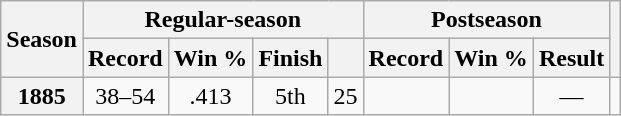<table class="wikitable plainrowheaders" style="text-align:center;">
<tr>
<th rowspan="2" scope="col">Season</th>
<th colspan="4" scope="col">Regular-season</th>
<th colspan="3" scope="col">Postseason</th>
<th rowspan="2" scope="col"></th>
</tr>
<tr>
<th scope="col">Record</th>
<th scope="col">Win %</th>
<th scope="col">Finish</th>
<th scope="col"></th>
<th scope="col">Record</th>
<th scope="col">Win %</th>
<th scope="col">Result</th>
</tr>
<tr>
<th scope="row" style="text-align:center">1885</th>
<td>38–54</td>
<td>.413</td>
<td>5th</td>
<td>25</td>
<td></td>
<td></td>
<td>—</td>
<td></td>
</tr>
</table>
